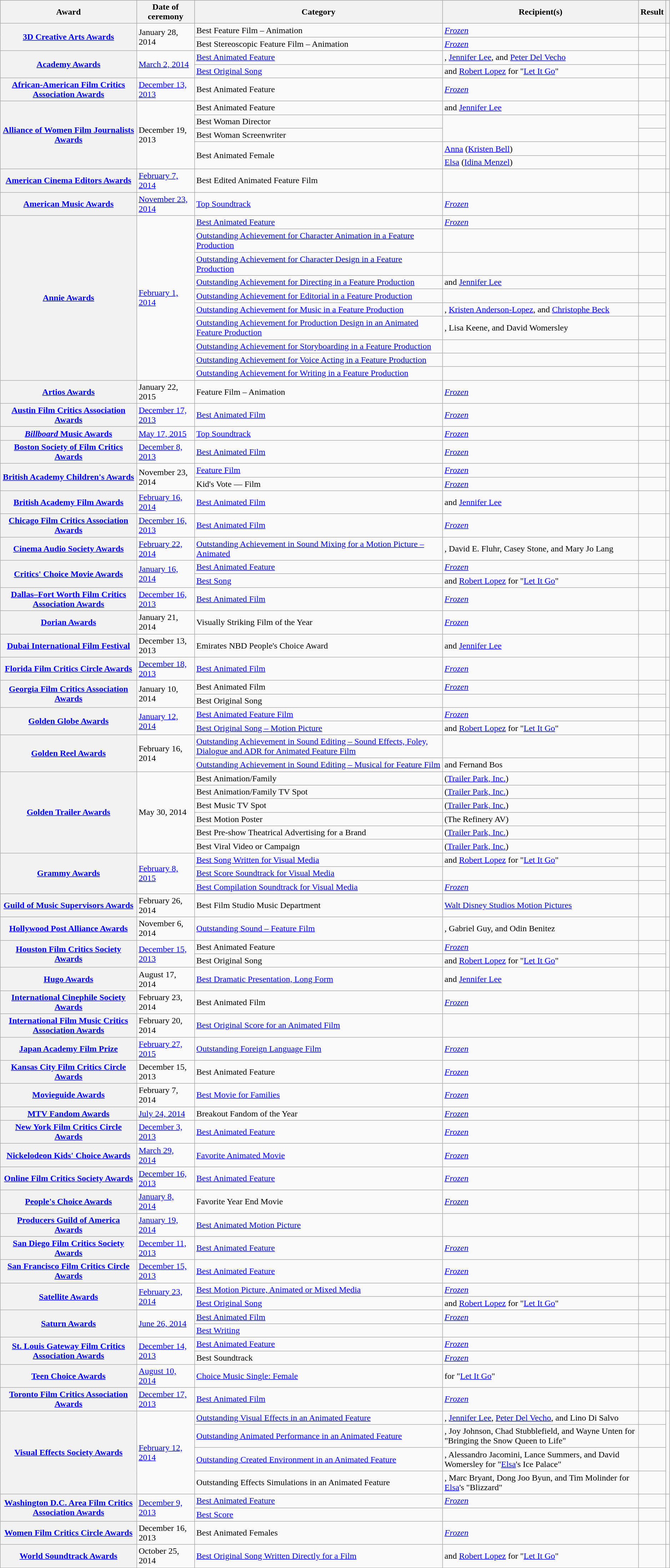<table class="wikitable plainrowheaders sortable" style="width:99%;">
<tr style="background:#ccc; text-align:center;">
<th scope="col">Award</th>
<th scope="col">Date of ceremony</th>
<th scope="col">Category</th>
<th scope="col">Recipient(s)</th>
<th scope="col">Result</th>
<th scope="col" class="unsortable"></th>
</tr>
<tr>
<th scope="rowgroup" rowspan="2"><a href='#'>3D Creative Arts Awards</a></th>
<td rowspan="2">January 28, 2014</td>
<td>Best Feature Film – Animation</td>
<td><em><a href='#'>Frozen</a></em></td>
<td></td>
<td rowspan=2 style="text-align:center;"></td>
</tr>
<tr>
<td>Best Stereoscopic Feature Film – Animation</td>
<td><em><a href='#'>Frozen</a></em></td>
<td></td>
</tr>
<tr>
<th scope="rowgroup" rowspan="2"><a href='#'>Academy Awards</a></th>
<td rowspan="2"><a href='#'>March 2, 2014</a></td>
<td><a href='#'>Best Animated Feature</a></td>
<td>, <a href='#'>Jennifer Lee</a>, and <a href='#'>Peter Del Vecho</a></td>
<td></td>
<td rowspan=2 style="text-align:center;"><br></td>
</tr>
<tr>
<td><a href='#'>Best Original Song</a></td>
<td> and <a href='#'>Robert Lopez</a> for "<a href='#'>Let It Go</a>"</td>
<td></td>
</tr>
<tr>
<th scope="row"><a href='#'>African-American Film Critics Association Awards</a></th>
<td><a href='#'>December 13, 2013</a></td>
<td>Best Animated Feature</td>
<td><em><a href='#'>Frozen</a></em></td>
<td></td>
<td style="text-align:center;"></td>
</tr>
<tr>
<th scope="rowgroup" rowspan="5"><a href='#'>Alliance of Women Film Journalists Awards</a></th>
<td rowspan="5">December 19, 2013</td>
<td>Best Animated Feature</td>
<td> and <a href='#'>Jennifer Lee</a></td>
<td></td>
<td rowspan=5 style="text-align:center;"><br></td>
</tr>
<tr>
<td>Best Woman Director</td>
<td rowspan="2"></td>
<td></td>
</tr>
<tr>
<td>Best Woman Screenwriter</td>
<td></td>
</tr>
<tr>
<td rowspan="2">Best Animated Female</td>
<td><a href='#'>Anna</a> (<a href='#'>Kristen Bell</a>)</td>
<td></td>
</tr>
<tr>
<td><a href='#'>Elsa</a> (<a href='#'>Idina Menzel</a>)</td>
<td></td>
</tr>
<tr>
<th scope="row"><a href='#'>American Cinema Editors Awards</a></th>
<td><a href='#'>February 7, 2014</a></td>
<td>Best Edited Animated Feature Film</td>
<td></td>
<td></td>
<td style="text-align:center;"><br></td>
</tr>
<tr>
<th scope="row"><a href='#'>American Music Awards</a></th>
<td><a href='#'>November 23, 2014</a></td>
<td><a href='#'>Top Soundtrack</a></td>
<td><em><a href='#'>Frozen</a></em></td>
<td></td>
<td style="text-align:center;"></td>
</tr>
<tr>
<th scope="rowgroup" rowspan="10"><a href='#'>Annie Awards</a></th>
<td rowspan="10"><a href='#'>February 1, 2014</a></td>
<td><a href='#'>Best Animated Feature</a></td>
<td><em><a href='#'>Frozen</a></em></td>
<td></td>
<td rowspan=10 style="text-align:center;"></td>
</tr>
<tr>
<td><a href='#'>Outstanding Achievement for Character Animation in a Feature Production</a></td>
<td></td>
<td></td>
</tr>
<tr>
<td><a href='#'>Outstanding Achievement for Character Design in a Feature Production</a></td>
<td></td>
<td></td>
</tr>
<tr>
<td><a href='#'>Outstanding Achievement for Directing in a Feature Production</a></td>
<td> and <a href='#'>Jennifer Lee</a></td>
<td></td>
</tr>
<tr>
<td><a href='#'>Outstanding Achievement for Editorial in a Feature Production</a></td>
<td></td>
<td></td>
</tr>
<tr>
<td><a href='#'>Outstanding Achievement for Music in a Feature Production</a></td>
<td>, <a href='#'>Kristen Anderson-Lopez</a>, and <a href='#'>Christophe Beck</a></td>
<td></td>
</tr>
<tr>
<td><a href='#'>Outstanding Achievement for Production Design in an Animated Feature Production</a></td>
<td>, Lisa Keene, and David Womersley</td>
<td></td>
</tr>
<tr>
<td><a href='#'>Outstanding Achievement for Storyboarding in a Feature Production</a></td>
<td></td>
<td></td>
</tr>
<tr>
<td><a href='#'>Outstanding Achievement for Voice Acting in a Feature Production</a></td>
<td></td>
<td></td>
</tr>
<tr>
<td><a href='#'>Outstanding Achievement for Writing in a Feature Production</a></td>
<td></td>
<td></td>
</tr>
<tr>
<th scope="row"><a href='#'>Artios Awards</a></th>
<td>January 22, 2015</td>
<td>Feature Film – Animation</td>
<td><em><a href='#'>Frozen</a></em></td>
<td></td>
<td style="text-align:center;"><br></td>
</tr>
<tr>
<th scope="row"><a href='#'>Austin Film Critics Association Awards</a></th>
<td><a href='#'>December 17, 2013</a></td>
<td><a href='#'>Best Animated Film</a></td>
<td><em><a href='#'>Frozen</a></em></td>
<td></td>
<td style="text-align:center;"></td>
</tr>
<tr>
<th scope="row"><a href='#'><em>Billboard</em> Music Awards</a></th>
<td><a href='#'>May 17, 2015</a></td>
<td><a href='#'>Top Soundtrack</a></td>
<td><em><a href='#'>Frozen</a></em></td>
<td></td>
<td style="text-align:center;"></td>
</tr>
<tr>
<th scope="row"><a href='#'>Boston Society of Film Critics Awards</a></th>
<td><a href='#'>December 8, 2013</a></td>
<td><a href='#'>Best Animated Film</a></td>
<td><em><a href='#'>Frozen</a></em></td>
<td></td>
<td style="text-align:center;"></td>
</tr>
<tr>
<th scope="rowgroup" rowspan="2"><a href='#'>British Academy Children's Awards</a></th>
<td rowspan="2">November 23, 2014</td>
<td><a href='#'>Feature Film</a></td>
<td><em><a href='#'>Frozen</a></em></td>
<td></td>
<td rowspan=2 style="text-align:center;"><br></td>
</tr>
<tr>
<td>Kid's Vote — Film</td>
<td><em><a href='#'>Frozen</a></em></td>
<td></td>
</tr>
<tr>
<th scope="row"><a href='#'>British Academy Film Awards</a></th>
<td><a href='#'>February 16, 2014</a></td>
<td><a href='#'>Best Animated Film</a></td>
<td> and <a href='#'>Jennifer Lee</a></td>
<td></td>
<td style="text-align:center;"></td>
</tr>
<tr>
<th scope="row"><a href='#'>Chicago Film Critics Association Awards</a></th>
<td><a href='#'>December 16, 2013</a></td>
<td><a href='#'>Best Animated Film</a></td>
<td><em><a href='#'>Frozen</a></em></td>
<td></td>
<td style="text-align:center;"></td>
</tr>
<tr>
<th scope="row"><a href='#'>Cinema Audio Society Awards</a></th>
<td><a href='#'>February 22, 2014</a></td>
<td><a href='#'>Outstanding Achievement in Sound Mixing for a Motion Picture – Animated</a></td>
<td>, David E. Fluhr, Casey Stone, and Mary Jo Lang</td>
<td></td>
<td style="text-align:center;"></td>
</tr>
<tr>
<th scope="rowgroup" rowspan="2"><a href='#'>Critics' Choice Movie Awards</a></th>
<td rowspan="2"><a href='#'>January 16, 2014</a></td>
<td><a href='#'>Best Animated Feature</a></td>
<td><em><a href='#'>Frozen</a></em></td>
<td></td>
<td rowspan=2 style="text-align:center;"></td>
</tr>
<tr>
<td><a href='#'>Best Song</a></td>
<td> and <a href='#'>Robert Lopez</a> for "<a href='#'>Let It Go</a>"</td>
<td></td>
</tr>
<tr>
<th scope="row"><a href='#'>Dallas–Fort Worth Film Critics Association Awards</a></th>
<td><a href='#'>December 16, 2013</a></td>
<td><a href='#'>Best Animated Film</a></td>
<td><em><a href='#'>Frozen</a></em></td>
<td></td>
<td style="text-align:center;"></td>
</tr>
<tr>
<th scope="row"><a href='#'>Dorian Awards</a></th>
<td>January 21, 2014</td>
<td>Visually Striking Film of the Year</td>
<td><em><a href='#'>Frozen</a></em></td>
<td></td>
<td style="text-align:center;"></td>
</tr>
<tr>
<th scope="row"><a href='#'>Dubai International Film Festival</a></th>
<td>December 13, 2013</td>
<td>Emirates NBD People's Choice Award</td>
<td> and <a href='#'>Jennifer Lee</a></td>
<td></td>
<td style="text-align:center;"></td>
</tr>
<tr>
<th scope="row"><a href='#'>Florida Film Critics Circle Awards</a></th>
<td><a href='#'>December 18, 2013</a></td>
<td><a href='#'>Best Animated Film</a></td>
<td><em><a href='#'>Frozen</a></em></td>
<td></td>
<td style="text-align:center;"></td>
</tr>
<tr>
<th scope="rowgroup" rowspan="2"><a href='#'>Georgia Film Critics Association Awards</a></th>
<td rowspan="2">January 10, 2014</td>
<td>Best Animated Film</td>
<td><em><a href='#'>Frozen</a></em></td>
<td></td>
<td rowspan=2 style="text-align:center;"><br></td>
</tr>
<tr>
<td>Best Original Song</td>
<td></td>
<td></td>
</tr>
<tr>
<th scope="rowgroup" rowspan="2"><a href='#'>Golden Globe Awards</a></th>
<td rowspan="2"><a href='#'>January 12, 2014</a></td>
<td><a href='#'>Best Animated Feature Film</a></td>
<td><em><a href='#'>Frozen</a></em></td>
<td></td>
<td rowspan=2 style="text-align:center;"></td>
</tr>
<tr>
<td><a href='#'>Best Original Song – Motion Picture</a></td>
<td> and <a href='#'>Robert Lopez</a> for "<a href='#'>Let It Go</a>"</td>
<td></td>
</tr>
<tr>
<th scope="rowgroup" rowspan="2"><a href='#'>Golden Reel Awards</a></th>
<td rowspan="2">February 16, 2014</td>
<td><a href='#'>Outstanding Achievement in Sound Editing – Sound Effects, Foley, Dialogue and ADR for Animated Feature Film</a></td>
<td></td>
<td></td>
<td rowspan=2 style="text-align:center;"><br></td>
</tr>
<tr>
<td><a href='#'>Outstanding Achievement in Sound Editing – Musical for Feature Film</a></td>
<td> and Fernand Bos</td>
<td></td>
</tr>
<tr>
<th scope="rowgroup" rowspan="6"><a href='#'>Golden Trailer Awards</a></th>
<td rowspan="6">May 30, 2014</td>
<td>Best Animation/Family</td>
<td> (<a href='#'>Trailer Park, Inc.</a>)</td>
<td></td>
<td rowspan=6 style="text-align:center;"><br></td>
</tr>
<tr>
<td>Best Animation/Family TV Spot</td>
<td> (<a href='#'>Trailer Park, Inc.</a>)</td>
<td></td>
</tr>
<tr>
<td>Best Music TV Spot</td>
<td> (<a href='#'>Trailer Park, Inc.</a>)</td>
<td></td>
</tr>
<tr>
<td>Best Motion Poster</td>
<td> (The Refinery AV)</td>
<td></td>
</tr>
<tr>
<td>Best Pre-show Theatrical Advertising for a Brand</td>
<td> (<a href='#'>Trailer Park, Inc.</a>)</td>
<td></td>
</tr>
<tr>
<td>Best Viral Video or Campaign</td>
<td> (<a href='#'>Trailer Park, Inc.</a>)</td>
<td></td>
</tr>
<tr>
<th scope="rowgroup" rowspan=3><a href='#'>Grammy Awards</a></th>
<td rowspan="3"><a href='#'>February 8, 2015</a></td>
<td><a href='#'>Best Song Written for Visual Media</a></td>
<td> and <a href='#'>Robert Lopez</a> for  "<a href='#'>Let It Go</a>"</td>
<td></td>
<td style="text-align:center;" rowspan=3></td>
</tr>
<tr>
<td><a href='#'>Best Score Soundtrack for Visual Media</a></td>
<td></td>
<td></td>
</tr>
<tr>
<td><a href='#'>Best Compilation Soundtrack for Visual Media</a></td>
<td><em><a href='#'>Frozen</a></em></td>
<td></td>
</tr>
<tr>
<th scope="row"><a href='#'>Guild of Music Supervisors Awards</a></th>
<td>February 26, 2014</td>
<td>Best Film Studio Music Department</td>
<td><a href='#'>Walt Disney Studios Motion Pictures</a></td>
<td></td>
<td style="text-align:center;"><br></td>
</tr>
<tr>
<th scope="row"><a href='#'>Hollywood Post Alliance Awards</a></th>
<td>November 6, 2014</td>
<td><a href='#'>Outstanding Sound – Feature Film</a></td>
<td>, Gabriel Guy, and Odin Benitez</td>
<td></td>
<td style="text-align:center;"><br></td>
</tr>
<tr>
<th scope="rowgroup" rowspan="2"><a href='#'>Houston Film Critics Society Awards</a></th>
<td rowspan="2"><a href='#'>December 15, 2013</a></td>
<td>Best Animated Feature</td>
<td><em><a href='#'>Frozen</a></em></td>
<td></td>
<td rowspan=2 style="text-align:center;"><br></td>
</tr>
<tr>
<td>Best Original Song</td>
<td> and <a href='#'>Robert Lopez</a> for "<a href='#'>Let It Go</a>"</td>
<td></td>
</tr>
<tr>
<th scope="row"><a href='#'>Hugo Awards</a></th>
<td>August 17, 2014</td>
<td><a href='#'>Best Dramatic Presentation, Long Form</a></td>
<td> and <a href='#'>Jennifer Lee</a></td>
<td></td>
<td style="text-align:center;"><br></td>
</tr>
<tr>
<th scope="row"><a href='#'>International Cinephile Society Awards</a></th>
<td>February 23, 2014</td>
<td>Best Animated Film</td>
<td><em><a href='#'>Frozen</a></em></td>
<td></td>
<td style="text-align:center;"><br></td>
</tr>
<tr>
<th scope="row"><a href='#'>International Film Music Critics Association Awards</a></th>
<td>February 20, 2014</td>
<td><a href='#'>Best Original Score for an Animated Film</a></td>
<td></td>
<td></td>
<td style="text-align:center;"><br></td>
</tr>
<tr>
<th scope="row"><a href='#'>Japan Academy Film Prize</a></th>
<td><a href='#'>February 27, 2015</a></td>
<td><a href='#'>Outstanding Foreign Language Film</a></td>
<td><em><a href='#'>Frozen</a></em></td>
<td></td>
<td style="text-align:center;"></td>
</tr>
<tr>
<th scope="row"><a href='#'>Kansas City Film Critics Circle Awards</a></th>
<td>December 15, 2013</td>
<td>Best Animated Feature</td>
<td><em><a href='#'>Frozen</a></em></td>
<td></td>
<td style="text-align:center;"></td>
</tr>
<tr>
<th scope="row"><a href='#'>Movieguide Awards</a></th>
<td>February 7, 2014</td>
<td><a href='#'>Best Movie for Families</a></td>
<td><em><a href='#'>Frozen</a></em></td>
<td></td>
<td style="text-align:center;"><br></td>
</tr>
<tr>
<th scope="row"><a href='#'>MTV Fandom Awards</a></th>
<td><a href='#'>July 24, 2014</a></td>
<td>Breakout Fandom of the Year</td>
<td><em><a href='#'>Frozen</a></em></td>
<td></td>
<td style="text-align:center;"></td>
</tr>
<tr>
<th scope="row"><a href='#'>New York Film Critics Circle Awards</a></th>
<td><a href='#'>December 3, 2013</a></td>
<td><a href='#'>Best Animated Feature</a></td>
<td><em><a href='#'>Frozen</a></em></td>
<td></td>
<td style="text-align:center;"></td>
</tr>
<tr>
<th scope="row"><a href='#'>Nickelodeon Kids' Choice Awards</a></th>
<td><a href='#'>March 29, 2014</a></td>
<td><a href='#'>Favorite Animated Movie</a></td>
<td><em><a href='#'>Frozen</a></em></td>
<td></td>
<td style="text-align:center;"></td>
</tr>
<tr>
<th scope="row"><a href='#'>Online Film Critics Society Awards</a></th>
<td><a href='#'>December 16, 2013</a></td>
<td><a href='#'>Best Animated Feature</a></td>
<td><em><a href='#'>Frozen</a></em></td>
<td></td>
<td style="text-align:center;"><br></td>
</tr>
<tr>
<th scope="row"><a href='#'>People's Choice Awards</a></th>
<td><a href='#'>January 8, 2014</a></td>
<td>Favorite Year End Movie</td>
<td><em><a href='#'>Frozen</a></em></td>
<td></td>
<td style="text-align:center;"></td>
</tr>
<tr>
<th scope="row"><a href='#'>Producers Guild of America Awards</a></th>
<td><a href='#'>January 19, 2014</a></td>
<td><a href='#'>Best Animated Motion Picture</a></td>
<td></td>
<td></td>
<td style="text-align:center;"></td>
</tr>
<tr>
<th scope="row"><a href='#'>San Diego Film Critics Society Awards</a></th>
<td><a href='#'>December 11, 2013</a></td>
<td><a href='#'>Best Animated Feature</a></td>
<td><em><a href='#'>Frozen</a></em></td>
<td></td>
<td style="text-align:center;"><br></td>
</tr>
<tr>
<th scope="row"><a href='#'>San Francisco Film Critics Circle Awards</a></th>
<td><a href='#'>December 15, 2013</a></td>
<td><a href='#'>Best Animated Feature</a></td>
<td><em><a href='#'>Frozen</a></em></td>
<td></td>
<td style="text-align:center;"><br></td>
</tr>
<tr>
<th scope="rowgroup" rowspan="2"><a href='#'>Satellite Awards</a></th>
<td rowspan="2"><a href='#'>February 23, 2014</a></td>
<td><a href='#'>Best Motion Picture, Animated or Mixed Media</a></td>
<td><em><a href='#'>Frozen</a></em></td>
<td></td>
<td rowspan=2 style="text-align:center;"><br></td>
</tr>
<tr>
<td><a href='#'>Best Original Song</a></td>
<td> and <a href='#'>Robert Lopez</a> for "<a href='#'>Let It Go</a>"</td>
<td></td>
</tr>
<tr>
<th scope="rowgroup" rowspan="2"><a href='#'>Saturn Awards</a></th>
<td rowspan="2"><a href='#'>June 26, 2014</a></td>
<td><a href='#'>Best Animated Film</a></td>
<td><em><a href='#'>Frozen</a></em></td>
<td></td>
<td rowspan=2 style="text-align:center;"><br></td>
</tr>
<tr>
<td><a href='#'>Best Writing</a></td>
<td></td>
<td></td>
</tr>
<tr>
<th scope="rowgroup" rowspan="2"><a href='#'>St. Louis Gateway Film Critics Association Awards</a></th>
<td rowspan="2"><a href='#'>December 14, 2013</a></td>
<td><a href='#'>Best Animated Feature</a></td>
<td><em><a href='#'>Frozen</a></em></td>
<td></td>
<td rowspan=2 style="text-align:center;"><br></td>
</tr>
<tr>
<td>Best Soundtrack</td>
<td><em><a href='#'>Frozen</a></em></td>
<td></td>
</tr>
<tr>
<th scope="row"><a href='#'>Teen Choice Awards</a></th>
<td><a href='#'>August 10, 2014</a></td>
<td><a href='#'>Choice Music Single: Female</a></td>
<td> for "<a href='#'>Let It Go</a>"</td>
<td></td>
<td style="text-align:center;"></td>
</tr>
<tr>
<th scope="row"><a href='#'>Toronto Film Critics Association Awards</a></th>
<td><a href='#'>December 17, 2013</a></td>
<td><a href='#'>Best Animated Film</a></td>
<td><em><a href='#'>Frozen</a></em></td>
<td></td>
<td style="text-align:center;"></td>
</tr>
<tr>
<th scope="rowgroup" rowspan="4"><a href='#'>Visual Effects Society Awards</a></th>
<td rowspan=4><a href='#'>February 12, 2014</a></td>
<td><a href='#'>Outstanding Visual Effects in an Animated Feature</a></td>
<td>, <a href='#'>Jennifer Lee</a>, <a href='#'>Peter Del Vecho</a>, and Lino Di Salvo</td>
<td></td>
<td rowspan=4 style="text-align:center;"></td>
</tr>
<tr>
<td><a href='#'>Outstanding Animated Performance in an Animated Feature</a></td>
<td>, Joy Johnson, Chad Stubblefield, and Wayne Unten for "Bringing the Snow Queen to Life"</td>
<td></td>
</tr>
<tr>
<td><a href='#'>Outstanding Created Environment in an Animated Feature</a></td>
<td>, Alessandro Jacomini, Lance Summers, and David Womersley for "<a href='#'>Elsa</a>'s Ice Palace"</td>
<td></td>
</tr>
<tr>
<td>Outstanding Effects Simulations in an Animated Feature</td>
<td>, Marc Bryant, Dong Joo Byun, and Tim Molinder for <a href='#'>Elsa</a>'s "Blizzard"</td>
<td></td>
</tr>
<tr>
<th scope="rowgroup" rowspan="2"><a href='#'>Washington D.C. Area Film Critics Association Awards</a></th>
<td rowspan="2"><a href='#'>December 9, 2013</a></td>
<td><a href='#'>Best Animated Feature</a></td>
<td><em><a href='#'>Frozen</a></em></td>
<td></td>
<td rowspan=2 style="text-align:center;"><br></td>
</tr>
<tr>
<td><a href='#'>Best Score</a></td>
<td></td>
<td></td>
</tr>
<tr>
<th scope="row"><a href='#'>Women Film Critics Circle Awards</a></th>
<td>December 16, 2013</td>
<td>Best Animated Females</td>
<td><em><a href='#'>Frozen</a></em></td>
<td></td>
<td style="text-align:center;"><br></td>
</tr>
<tr>
<th scope="row"><a href='#'>World Soundtrack Awards</a></th>
<td>October 25, 2014</td>
<td><a href='#'>Best Original Song Written Directly for a Film</a></td>
<td> and <a href='#'>Robert Lopez</a> for "<a href='#'>Let It Go</a>"</td>
<td></td>
<td style="text-align:center;"><br></td>
</tr>
</table>
